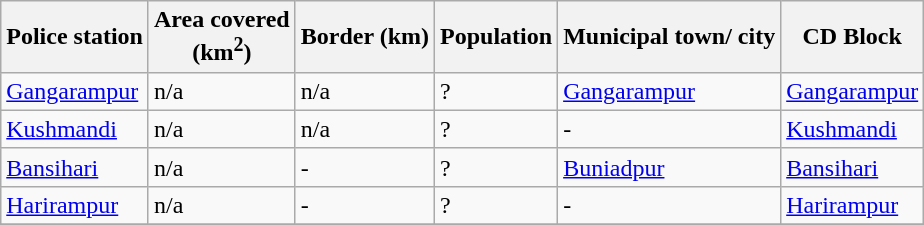<table class="wikitable sortable">
<tr>
<th>Police station</th>
<th>Area covered<br>(km<sup>2</sup>)</th>
<th>Border (km)</th>
<th>Population</th>
<th>Municipal town/ city</th>
<th>CD Block</th>
</tr>
<tr>
<td><a href='#'>Gangarampur</a></td>
<td>n/a</td>
<td>n/a</td>
<td>?</td>
<td><a href='#'>Gangarampur</a></td>
<td><a href='#'>Gangarampur</a></td>
</tr>
<tr>
<td><a href='#'>Kushmandi</a></td>
<td>n/a</td>
<td>n/a</td>
<td>?</td>
<td>-</td>
<td><a href='#'>Kushmandi</a></td>
</tr>
<tr>
<td><a href='#'>Bansihari</a></td>
<td>n/a</td>
<td>-</td>
<td>?</td>
<td><a href='#'>Buniadpur</a></td>
<td><a href='#'>Bansihari</a></td>
</tr>
<tr>
<td><a href='#'>Harirampur</a></td>
<td>n/a</td>
<td>-</td>
<td>?</td>
<td>-</td>
<td><a href='#'>Harirampur</a></td>
</tr>
<tr>
</tr>
</table>
